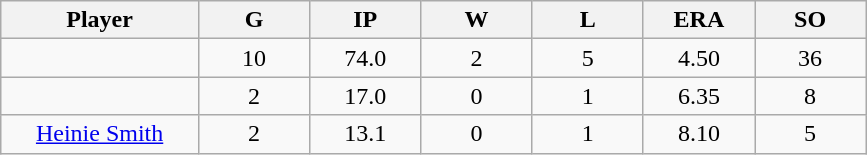<table class="wikitable sortable">
<tr>
<th bgcolor="#DDDDFF" width="16%">Player</th>
<th bgcolor="#DDDDFF" width="9%">G</th>
<th bgcolor="#DDDDFF" width="9%">IP</th>
<th bgcolor="#DDDDFF" width="9%">W</th>
<th bgcolor="#DDDDFF" width="9%">L</th>
<th bgcolor="#DDDDFF" width="9%">ERA</th>
<th bgcolor="#DDDDFF" width="9%">SO</th>
</tr>
<tr align="center">
<td></td>
<td>10</td>
<td>74.0</td>
<td>2</td>
<td>5</td>
<td>4.50</td>
<td>36</td>
</tr>
<tr align="center">
<td></td>
<td>2</td>
<td>17.0</td>
<td>0</td>
<td>1</td>
<td>6.35</td>
<td>8</td>
</tr>
<tr align="center">
<td><a href='#'>Heinie Smith</a></td>
<td>2</td>
<td>13.1</td>
<td>0</td>
<td>1</td>
<td>8.10</td>
<td>5</td>
</tr>
</table>
